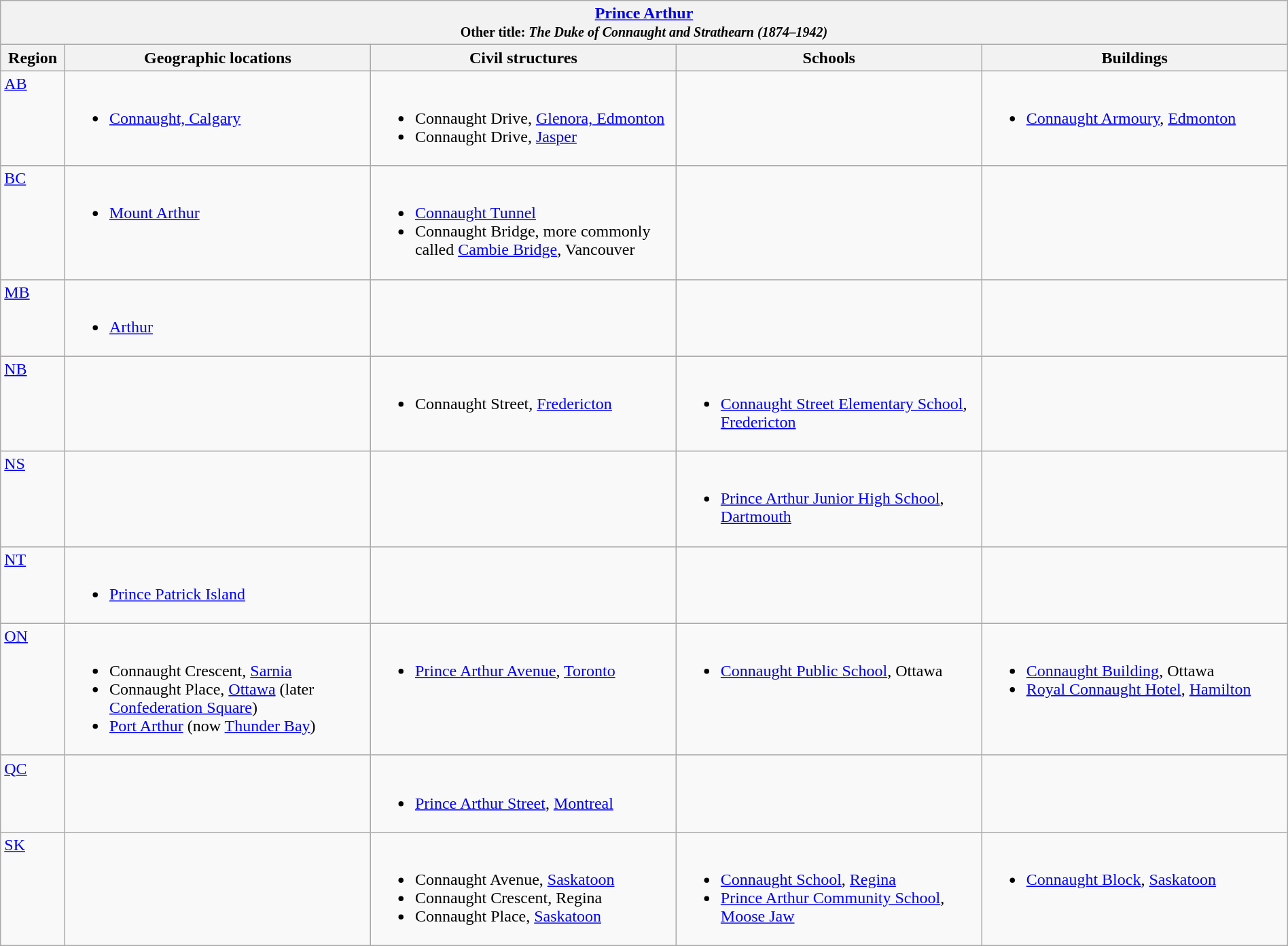<table class="wikitable" width="100%">
<tr>
<th colspan="5"> <a href='#'>Prince Arthur</a><br><small>Other title: <em>The Duke of Connaught and Strathearn (1874–1942)</em></small></th>
</tr>
<tr>
<th width="5%">Region</th>
<th width="23.75%">Geographic locations</th>
<th width="23.75%">Civil structures</th>
<th width="23.75%">Schools</th>
<th width="23.75%">Buildings</th>
</tr>
<tr>
<td align=left valign=top> <a href='#'>AB</a></td>
<td align=left valign=top><br><ul><li><a href='#'>Connaught, Calgary</a></li></ul></td>
<td align=left valign=top><br><ul><li>Connaught Drive, <a href='#'>Glenora, Edmonton</a></li><li>Connaught Drive, <a href='#'>Jasper</a></li></ul></td>
<td></td>
<td align=left valign=top><br><ul><li><a href='#'>Connaught Armoury</a>, <a href='#'>Edmonton</a></li></ul></td>
</tr>
<tr>
<td align=left valign=top> <a href='#'>BC</a></td>
<td align=left valign=top><br><ul><li><a href='#'>Mount Arthur</a></li></ul></td>
<td align=left valign=top><br><ul><li><a href='#'>Connaught Tunnel</a></li><li>Connaught Bridge, more commonly called <a href='#'>Cambie Bridge</a>, Vancouver</li></ul></td>
<td></td>
<td></td>
</tr>
<tr>
<td align=left valign=top> <a href='#'>MB</a></td>
<td align=left valign=top><br><ul><li><a href='#'>Arthur</a></li></ul></td>
<td></td>
<td></td>
<td></td>
</tr>
<tr>
<td align=left valign=top> <a href='#'>NB</a></td>
<td></td>
<td align=left valign=top><br><ul><li>Connaught Street, <a href='#'>Fredericton</a></li></ul></td>
<td align=left valign=top><br><ul><li><a href='#'>Connaught Street Elementary School</a>, <a href='#'>Fredericton</a></li></ul></td>
<td></td>
</tr>
<tr>
<td align=left valign=top> <a href='#'>NS</a></td>
<td></td>
<td></td>
<td align=left valign=top><br><ul><li><a href='#'>Prince Arthur Junior High School</a>, <a href='#'>Dartmouth</a></li></ul></td>
<td></td>
</tr>
<tr>
<td align=left valign=top> <a href='#'>NT</a></td>
<td align=left valign=top><br><ul><li><a href='#'>Prince Patrick Island</a></li></ul></td>
<td></td>
<td></td>
<td></td>
</tr>
<tr>
<td align=left valign=top> <a href='#'>ON</a></td>
<td align=left valign=top><br><ul><li>Connaught Crescent, <a href='#'>Sarnia</a></li><li>Connaught Place, <a href='#'>Ottawa</a> (later <a href='#'>Confederation Square</a>)</li><li><a href='#'>Port Arthur</a> (now <a href='#'>Thunder Bay</a>)</li></ul></td>
<td align=left valign=top><br><ul><li><a href='#'>Prince Arthur Avenue</a>, <a href='#'>Toronto</a></li></ul></td>
<td align=left valign=top><br><ul><li><a href='#'>Connaught Public School</a>, Ottawa</li></ul></td>
<td align=left valign=top><br><ul><li><a href='#'>Connaught Building</a>, Ottawa</li><li><a href='#'>Royal Connaught Hotel</a>, <a href='#'>Hamilton</a></li></ul></td>
</tr>
<tr>
<td align=left valign=top> <a href='#'>QC</a></td>
<td></td>
<td align=left valign=top><br><ul><li><a href='#'>Prince Arthur Street</a>, <a href='#'>Montreal</a></li></ul></td>
<td></td>
<td></td>
</tr>
<tr>
<td align=left valign=top> <a href='#'>SK</a></td>
<td></td>
<td align=left valign=top><br><ul><li>Connaught Avenue, <a href='#'>Saskatoon</a></li><li>Connaught Crescent, Regina</li><li>Connaught Place, <a href='#'>Saskatoon</a></li></ul></td>
<td align=left valign=top><br><ul><li><a href='#'>Connaught School</a>, <a href='#'>Regina</a></li><li><a href='#'>Prince Arthur Community School</a>, <a href='#'>Moose Jaw</a></li></ul></td>
<td align=left valign=top><br><ul><li><a href='#'>Connaught Block</a>, <a href='#'>Saskatoon</a></li></ul></td>
</tr>
</table>
